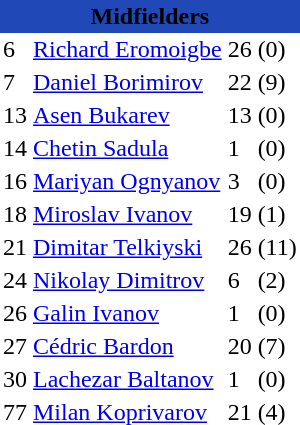<table class="toccolours" border="0" cellpadding="2" cellspacing="0" align="left" style="margin:0.5em;">
<tr>
<th colspan="4" align="center" bgcolor="#2049B7"><span>Midfielders</span></th>
</tr>
<tr>
<td>6</td>
<td> <a href='#'>Richard Eromoigbe</a></td>
<td>26</td>
<td>(0)</td>
</tr>
<tr>
<td>7</td>
<td> <a href='#'>Daniel Borimirov</a></td>
<td>22</td>
<td>(9)</td>
</tr>
<tr>
<td>13</td>
<td> <a href='#'>Asen Bukarev</a></td>
<td>13</td>
<td>(0)</td>
</tr>
<tr>
<td>14</td>
<td> <a href='#'>Chetin Sadula</a></td>
<td>1</td>
<td>(0)</td>
</tr>
<tr>
<td>16</td>
<td> <a href='#'>Mariyan Ognyanov</a></td>
<td>3</td>
<td>(0)</td>
</tr>
<tr>
<td>18</td>
<td> <a href='#'>Miroslav Ivanov</a></td>
<td>19</td>
<td>(1)</td>
</tr>
<tr>
<td>21</td>
<td> <a href='#'>Dimitar Telkiyski</a></td>
<td>26</td>
<td>(11)</td>
</tr>
<tr>
<td>24</td>
<td> <a href='#'>Nikolay Dimitrov</a></td>
<td>6</td>
<td>(2)</td>
</tr>
<tr>
<td>26</td>
<td> <a href='#'>Galin Ivanov</a></td>
<td>1</td>
<td>(0)</td>
</tr>
<tr>
<td>27</td>
<td> <a href='#'>Cédric Bardon</a></td>
<td>20</td>
<td>(7)</td>
</tr>
<tr>
<td>30</td>
<td> <a href='#'>Lachezar Baltanov</a></td>
<td>1</td>
<td>(0)</td>
</tr>
<tr>
<td>77</td>
<td> <a href='#'>Milan Koprivarov</a></td>
<td>21</td>
<td>(4)</td>
</tr>
<tr>
</tr>
</table>
